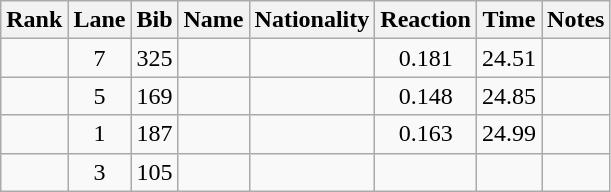<table class="wikitable sortable" style="text-align:center">
<tr>
<th>Rank</th>
<th>Lane</th>
<th>Bib</th>
<th>Name</th>
<th>Nationality</th>
<th>Reaction</th>
<th>Time</th>
<th>Notes</th>
</tr>
<tr>
<td></td>
<td>7</td>
<td>325</td>
<td align=left></td>
<td align=left></td>
<td>0.181</td>
<td>24.51</td>
<td></td>
</tr>
<tr>
<td></td>
<td>5</td>
<td>169</td>
<td align=left></td>
<td align=left></td>
<td>0.148</td>
<td>24.85</td>
<td></td>
</tr>
<tr>
<td></td>
<td>1</td>
<td>187</td>
<td align=left></td>
<td align=left></td>
<td>0.163</td>
<td>24.99</td>
<td></td>
</tr>
<tr>
<td></td>
<td>3</td>
<td>105</td>
<td align=left></td>
<td align=left></td>
<td></td>
<td></td>
<td><strong></strong></td>
</tr>
</table>
